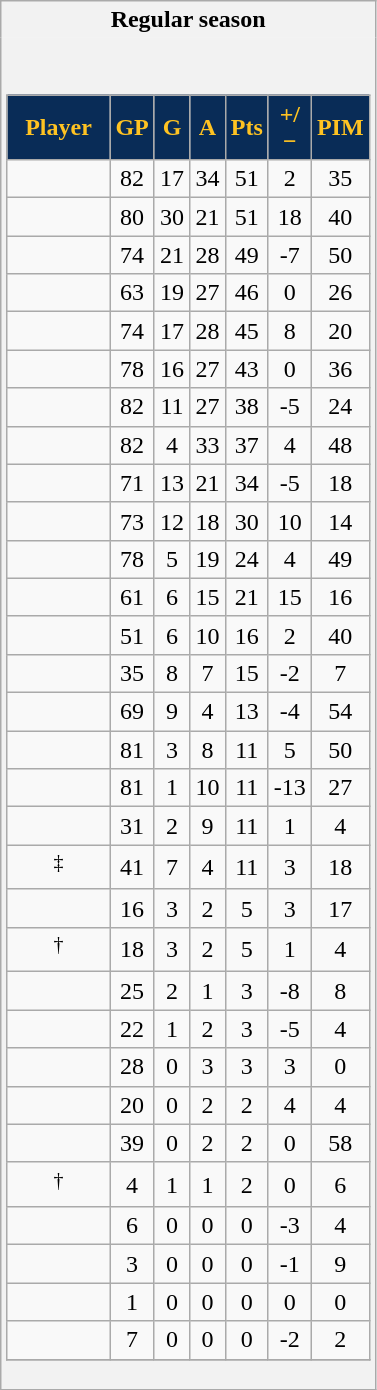<table class="wikitable" style="border: 1px solid #aaa;">
<tr>
<th style="border: 0;">Regular season</th>
</tr>
<tr>
<td style="background: #f2f2f2; border: 0; text-align: center;"><br><table class="wikitable sortable" width="100%">
<tr align=center>
<th style="background:#092c57;color:#ffc322;" width="40%">Player</th>
<th style="background:#092c57;color:#ffc322;" width="10%">GP</th>
<th style="background:#092c57;color:#ffc322;" width="10%">G</th>
<th style="background:#092c57;color:#ffc322;" width="10%">A</th>
<th style="background:#092c57;color:#ffc322;" width="10%">Pts</th>
<th style="background:#092c57;color:#ffc322;" width="10%">+/−</th>
<th style="background:#092c57;color:#ffc322;" width="10%">PIM</th>
</tr>
<tr align=center>
<td></td>
<td>82</td>
<td>17</td>
<td>34</td>
<td>51</td>
<td>2</td>
<td>35</td>
</tr>
<tr align=center>
<td></td>
<td>80</td>
<td>30</td>
<td>21</td>
<td>51</td>
<td>18</td>
<td>40</td>
</tr>
<tr align=center>
<td></td>
<td>74</td>
<td>21</td>
<td>28</td>
<td>49</td>
<td>-7</td>
<td>50</td>
</tr>
<tr align=center>
<td></td>
<td>63</td>
<td>19</td>
<td>27</td>
<td>46</td>
<td>0</td>
<td>26</td>
</tr>
<tr align=center>
<td></td>
<td>74</td>
<td>17</td>
<td>28</td>
<td>45</td>
<td>8</td>
<td>20</td>
</tr>
<tr align=center>
<td></td>
<td>78</td>
<td>16</td>
<td>27</td>
<td>43</td>
<td>0</td>
<td>36</td>
</tr>
<tr align=center>
<td></td>
<td>82</td>
<td>11</td>
<td>27</td>
<td>38</td>
<td>-5</td>
<td>24</td>
</tr>
<tr align=center>
<td></td>
<td>82</td>
<td>4</td>
<td>33</td>
<td>37</td>
<td>4</td>
<td>48</td>
</tr>
<tr align=center>
<td></td>
<td>71</td>
<td>13</td>
<td>21</td>
<td>34</td>
<td>-5</td>
<td>18</td>
</tr>
<tr align=center>
<td></td>
<td>73</td>
<td>12</td>
<td>18</td>
<td>30</td>
<td>10</td>
<td>14</td>
</tr>
<tr align=center>
<td></td>
<td>78</td>
<td>5</td>
<td>19</td>
<td>24</td>
<td>4</td>
<td>49</td>
</tr>
<tr align=center>
<td></td>
<td>61</td>
<td>6</td>
<td>15</td>
<td>21</td>
<td>15</td>
<td>16</td>
</tr>
<tr align=center>
<td></td>
<td>51</td>
<td>6</td>
<td>10</td>
<td>16</td>
<td>2</td>
<td>40</td>
</tr>
<tr align=center>
<td></td>
<td>35</td>
<td>8</td>
<td>7</td>
<td>15</td>
<td>-2</td>
<td>7</td>
</tr>
<tr align=center>
<td></td>
<td>69</td>
<td>9</td>
<td>4</td>
<td>13</td>
<td>-4</td>
<td>54</td>
</tr>
<tr align=center>
<td></td>
<td>81</td>
<td>3</td>
<td>8</td>
<td>11</td>
<td>5</td>
<td>50</td>
</tr>
<tr align=center>
<td></td>
<td>81</td>
<td>1</td>
<td>10</td>
<td>11</td>
<td>-13</td>
<td>27</td>
</tr>
<tr align=center>
<td></td>
<td>31</td>
<td>2</td>
<td>9</td>
<td>11</td>
<td>1</td>
<td>4</td>
</tr>
<tr align=center>
<td><sup>‡</sup></td>
<td>41</td>
<td>7</td>
<td>4</td>
<td>11</td>
<td>3</td>
<td>18</td>
</tr>
<tr align=center>
<td></td>
<td>16</td>
<td>3</td>
<td>2</td>
<td>5</td>
<td>3</td>
<td>17</td>
</tr>
<tr align=center>
<td><sup>†</sup></td>
<td>18</td>
<td>3</td>
<td>2</td>
<td>5</td>
<td>1</td>
<td>4</td>
</tr>
<tr align=center>
<td></td>
<td>25</td>
<td>2</td>
<td>1</td>
<td>3</td>
<td>-8</td>
<td>8</td>
</tr>
<tr align=center>
<td></td>
<td>22</td>
<td>1</td>
<td>2</td>
<td>3</td>
<td>-5</td>
<td>4</td>
</tr>
<tr align=center>
<td></td>
<td>28</td>
<td>0</td>
<td>3</td>
<td>3</td>
<td>3</td>
<td>0</td>
</tr>
<tr align=center>
<td></td>
<td>20</td>
<td>0</td>
<td>2</td>
<td>2</td>
<td>4</td>
<td>4</td>
</tr>
<tr align=center>
<td></td>
<td>39</td>
<td>0</td>
<td>2</td>
<td>2</td>
<td>0</td>
<td>58</td>
</tr>
<tr align=center>
<td><sup>†</sup></td>
<td>4</td>
<td>1</td>
<td>1</td>
<td>2</td>
<td>0</td>
<td>6</td>
</tr>
<tr align=center>
<td></td>
<td>6</td>
<td>0</td>
<td>0</td>
<td>0</td>
<td>-3</td>
<td>4</td>
</tr>
<tr align=center>
<td></td>
<td>3</td>
<td>0</td>
<td>0</td>
<td>0</td>
<td>-1</td>
<td>9</td>
</tr>
<tr align=center>
<td></td>
<td>1</td>
<td>0</td>
<td>0</td>
<td>0</td>
<td>0</td>
<td>0</td>
</tr>
<tr align=center>
<td></td>
<td>7</td>
<td>0</td>
<td>0</td>
<td>0</td>
<td>-2</td>
<td>2</td>
</tr>
<tr>
</tr>
</table>
</td>
</tr>
</table>
